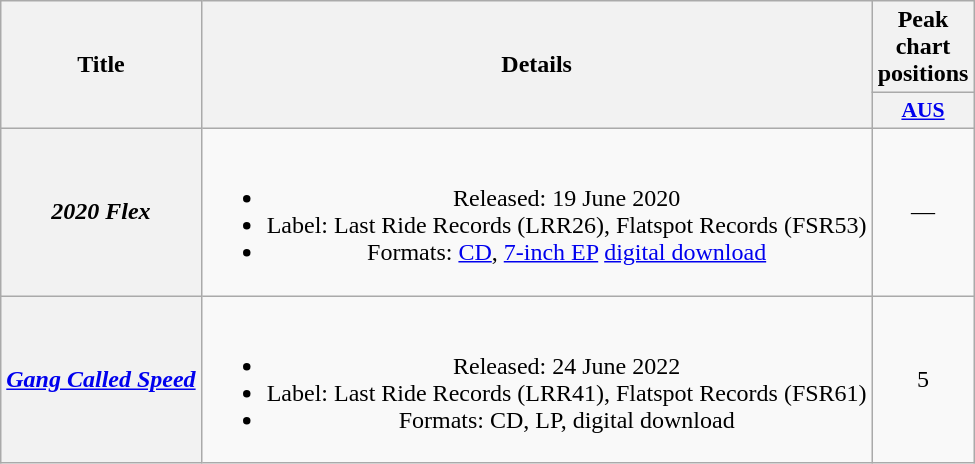<table class="wikitable plainrowheaders" style="text-align:center">
<tr>
<th scope="col" rowspan="2">Title</th>
<th scope="col" rowspan="2">Details</th>
<th scope="col" colspan="1">Peak chart positions</th>
</tr>
<tr>
<th scope="col" style="width:3em;font-size:90%;"><a href='#'>AUS</a><br></th>
</tr>
<tr>
<th scope="row"><em>2020 Flex</em></th>
<td><br><ul><li>Released: 19 June 2020</li><li>Label: Last Ride Records (LRR26), Flatspot Records (FSR53)</li><li>Formats: <a href='#'>CD</a>, <a href='#'>7-inch EP</a> <a href='#'>digital download</a></li></ul></td>
<td>—</td>
</tr>
<tr>
<th scope="row"><em><a href='#'>Gang Called Speed</a></em></th>
<td><br><ul><li>Released: 24 June 2022</li><li>Label: Last Ride Records (LRR41), Flatspot Records (FSR61)</li><li>Formats: CD, LP, digital download</li></ul></td>
<td>5</td>
</tr>
</table>
